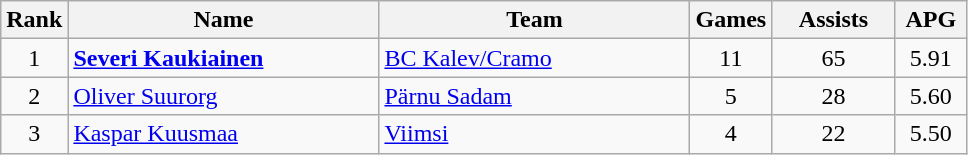<table class="wikitable" style="text-align: center;">
<tr>
<th>Rank</th>
<th width=200>Name</th>
<th width=200>Team</th>
<th>Games</th>
<th width=75>Assists</th>
<th width=40>APG</th>
</tr>
<tr>
<td>1</td>
<td align="left"> <strong><a href='#'>Severi Kaukiainen</a></strong></td>
<td align="left"><a href='#'>BC Kalev/Cramo</a></td>
<td>11</td>
<td>65</td>
<td>5.91</td>
</tr>
<tr>
<td>2</td>
<td align="left"> <a href='#'>Oliver Suurorg</a></td>
<td align="left"><a href='#'>Pärnu Sadam</a></td>
<td>5</td>
<td>28</td>
<td>5.60</td>
</tr>
<tr>
<td>3</td>
<td align="left"> <a href='#'>Kaspar Kuusmaa</a></td>
<td align="left"><a href='#'>Viimsi</a></td>
<td>4</td>
<td>22</td>
<td>5.50</td>
</tr>
</table>
